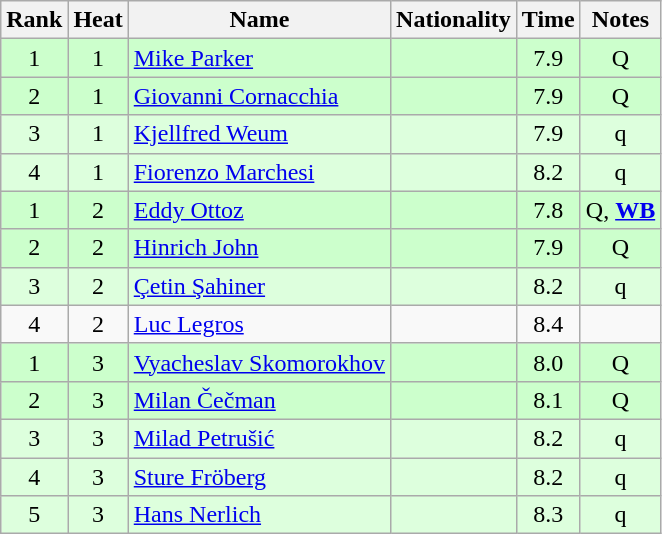<table class="wikitable sortable" style="text-align:center">
<tr>
<th>Rank</th>
<th>Heat</th>
<th>Name</th>
<th>Nationality</th>
<th>Time</th>
<th>Notes</th>
</tr>
<tr bgcolor=ccffcc>
<td>1</td>
<td>1</td>
<td align="left"><a href='#'>Mike Parker</a></td>
<td align=left></td>
<td>7.9</td>
<td>Q</td>
</tr>
<tr bgcolor=ccffcc>
<td>2</td>
<td>1</td>
<td align="left"><a href='#'>Giovanni Cornacchia</a></td>
<td align=left></td>
<td>7.9</td>
<td>Q</td>
</tr>
<tr bgcolor=ddffdd>
<td>3</td>
<td>1</td>
<td align="left"><a href='#'>Kjellfred Weum</a></td>
<td align=left></td>
<td>7.9</td>
<td>q</td>
</tr>
<tr bgcolor=ddffdd>
<td>4</td>
<td>1</td>
<td align="left"><a href='#'>Fiorenzo Marchesi</a></td>
<td align=left></td>
<td>8.2</td>
<td>q</td>
</tr>
<tr bgcolor=ccffcc>
<td>1</td>
<td>2</td>
<td align="left"><a href='#'>Eddy Ottoz</a></td>
<td align=left></td>
<td>7.8</td>
<td>Q, <strong><a href='#'>WB</a></strong></td>
</tr>
<tr bgcolor=ccffcc>
<td>2</td>
<td>2</td>
<td align="left"><a href='#'>Hinrich John</a></td>
<td align=left></td>
<td>7.9</td>
<td>Q</td>
</tr>
<tr bgcolor=ddffdd>
<td>3</td>
<td>2</td>
<td align="left"><a href='#'>Çetin Şahiner</a></td>
<td align=left></td>
<td>8.2</td>
<td>q</td>
</tr>
<tr>
<td>4</td>
<td>2</td>
<td align="left"><a href='#'>Luc Legros</a></td>
<td align=left></td>
<td>8.4</td>
<td></td>
</tr>
<tr bgcolor=ccffcc>
<td>1</td>
<td>3</td>
<td align="left"><a href='#'>Vyacheslav Skomorokhov</a></td>
<td align=left></td>
<td>8.0</td>
<td>Q</td>
</tr>
<tr bgcolor=ccffcc>
<td>2</td>
<td>3</td>
<td align="left"><a href='#'>Milan Čečman</a></td>
<td align=left></td>
<td>8.1</td>
<td>Q</td>
</tr>
<tr bgcolor=ddffdd>
<td>3</td>
<td>3</td>
<td align="left"><a href='#'>Milad Petrušić</a></td>
<td align=left></td>
<td>8.2</td>
<td>q</td>
</tr>
<tr bgcolor=ddffdd>
<td>4</td>
<td>3</td>
<td align="left"><a href='#'>Sture Fröberg</a></td>
<td align=left></td>
<td>8.2</td>
<td>q</td>
</tr>
<tr bgcolor=ddffdd>
<td>5</td>
<td>3</td>
<td align="left"><a href='#'>Hans Nerlich</a></td>
<td align=left></td>
<td>8.3</td>
<td>q</td>
</tr>
</table>
